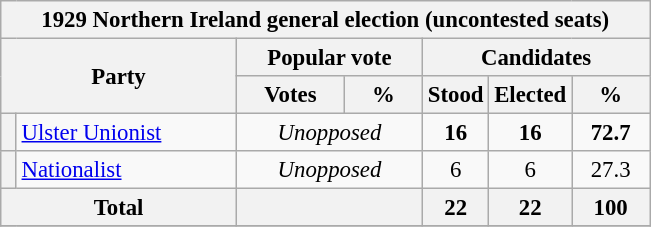<table class="wikitable" style="font-size:95%">
<tr>
<th colspan="16" style="background-color:#f2f2f2">1929 Northern Ireland general election (uncontested seats)</th>
</tr>
<tr style="vertical-align:center;">
<th style="width:150px;" "vertical-align:center;" rowspan="2" colspan="2">Party</th>
<th colspan="2" style="width: 30px">Popular vote</th>
<th colspan="3" style="width: 30px">Candidates</th>
</tr>
<tr>
<th style="width:65px;">Votes</th>
<th style="width:45px;">%</th>
<th>Stood</th>
<th>Elected</th>
<th style="width:45px;">%</th>
</tr>
<tr>
<th></th>
<td><a href='#'>Ulster Unionist</a></td>
<td align="center" colspan="2"><em>Unopposed</em></td>
<td align="center"><strong>16</strong></td>
<td align="center"><strong>16</strong></td>
<td align="center"><strong>72.7</strong></td>
</tr>
<tr>
<th></th>
<td><a href='#'>Nationalist</a></td>
<td align="center" colspan="2"><em>Unopposed</em></td>
<td align="center">6</td>
<td align="center">6</td>
<td align="center">27.3</td>
</tr>
<tr>
<th style="width:150px;" "vertical-align:center;" colspan="2">Total</th>
<th align="center" colspan="2"></th>
<th align="center">22</th>
<th align="center">22</th>
<th align="center">100</th>
</tr>
<tr>
</tr>
</table>
